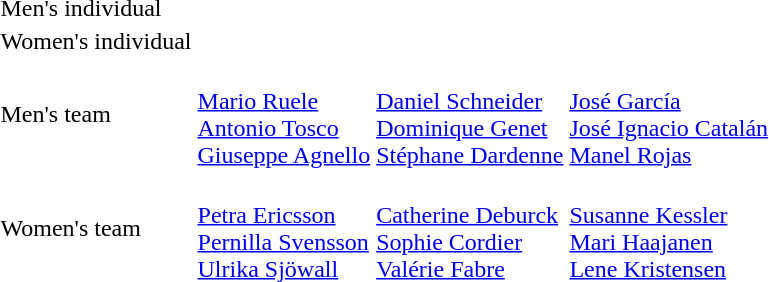<table>
<tr>
<td>Men's individual</td>
<td></td>
<td></td>
<td></td>
</tr>
<tr>
<td>Women's individual</td>
<td></td>
<td></td>
<td></td>
</tr>
<tr>
<td>Men's team</td>
<td><br><a href='#'>Mario Ruele</a><br><a href='#'>Antonio Tosco</a><br><a href='#'>Giuseppe Agnello</a></td>
<td><br><a href='#'>Daniel Schneider</a><br><a href='#'>Dominique Genet</a><br><a href='#'>Stéphane Dardenne</a></td>
<td><br><a href='#'>José García</a><br><a href='#'>José Ignacio Catalán</a><br><a href='#'>Manel Rojas</a></td>
</tr>
<tr>
<td>Women's team</td>
<td><br><a href='#'>Petra Ericsson</a><br><a href='#'>Pernilla Svensson</a><br><a href='#'>Ulrika Sjöwall</a></td>
<td><br><a href='#'>Catherine Deburck</a><br><a href='#'>Sophie Cordier</a><br><a href='#'>Valérie Fabre</a></td>
<td><br><a href='#'>Susanne Kessler</a><br><a href='#'>Mari Haajanen</a><br><a href='#'>Lene Kristensen</a></td>
</tr>
</table>
